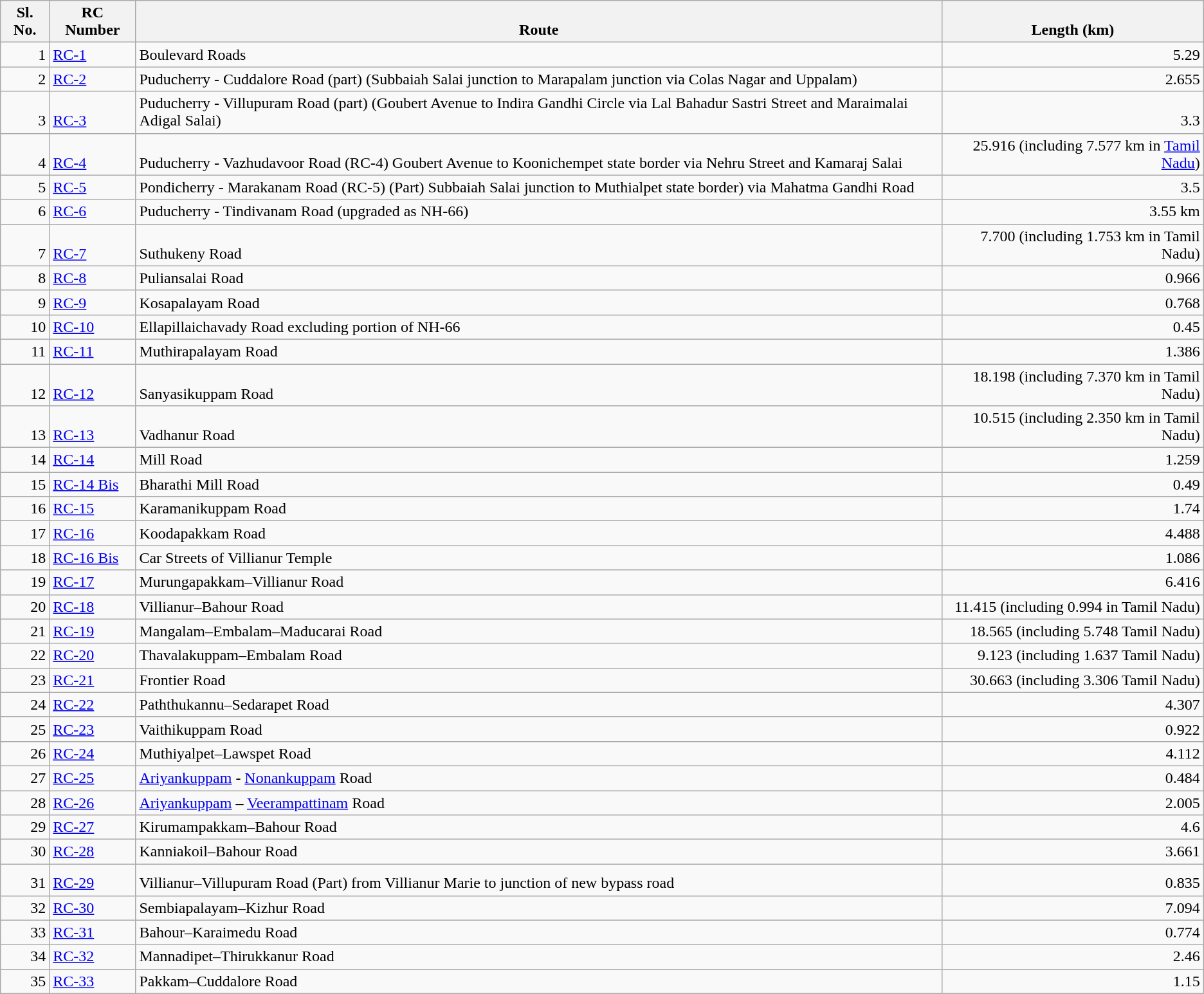<table class="wikitable">
<tr style="font-weight:bold">
<th Height="12.75" align="center" valign="bottom">Sl. No.</th>
<th align="center" valign="bottom">RC Number</th>
<th valign="bottom">Route</th>
<th align="center" valign="bottom">Length (km)</th>
</tr>
<tr>
<td Height="12.75" align="right" valign="bottom">1</td>
<td valign="bottom"><a href='#'>RC-1</a></td>
<td valign="bottom">Boulevard Roads</td>
<td align="right" valign="bottom">5.29</td>
</tr>
<tr valign="bottom">
<td Height="12.75" align="right" valign="bottom">2</td>
<td><a href='#'>RC-2</a></td>
<td>Puducherry - Cuddalore Road (part) (Subbaiah Salai junction to Marapalam junction via Colas Nagar and Uppalam)</td>
<td align="right">2.655</td>
</tr>
<tr valign="bottom">
<td Height="12.75" align="right" valign="bottom">3</td>
<td><a href='#'>RC-3</a></td>
<td>Puducherry - Villupuram Road (part) (Goubert Avenue to Indira Gandhi Circle via Lal Bahadur Sastri Street and Maraimalai Adigal Salai)</td>
<td align="right">3.3</td>
</tr>
<tr valign="bottom">
<td Height="12.75" align="right" valign="bottom">4</td>
<td><a href='#'>RC-4</a></td>
<td>Puducherry - Vazhudavoor Road (RC-4) Goubert Avenue to Koonichempet state border via Nehru Street and Kamaraj Salai</td>
<td align="right">25.916 (including 7.577 km in <a href='#'>Tamil Nadu</a>)</td>
</tr>
<tr valign="bottom">
<td Height="12.75" align="right" valign="bottom">5</td>
<td><a href='#'>RC-5</a></td>
<td>Pondicherry - Marakanam Road (RC-5) (Part) Subbaiah Salai junction to Muthialpet state border) via Mahatma Gandhi Road</td>
<td align="right">3.5</td>
</tr>
<tr valign="bottom">
<td Height="12.75" align="right" valign="bottom">6</td>
<td><a href='#'>RC-6</a></td>
<td>Puducherry - Tindivanam Road (upgraded as NH-66)</td>
<td align="right">3.55 km</td>
</tr>
<tr>
<td Height="12.75" align="right" valign="bottom">7</td>
<td valign="bottom"><a href='#'>RC-7</a></td>
<td valign="bottom">Suthukeny Road</td>
<td align="right" valign="bottom">7.700 (including 1.753 km in Tamil Nadu)</td>
</tr>
<tr>
<td Height="12.75" align="right" valign="bottom">8</td>
<td valign="bottom"><a href='#'>RC-8</a></td>
<td valign="bottom">Puliansalai Road</td>
<td align="right" valign="bottom">0.966</td>
</tr>
<tr>
<td Height="12.75" align="right" valign="bottom">9</td>
<td valign="bottom"><a href='#'>RC-9</a></td>
<td valign="bottom">Kosapalayam Road</td>
<td align="right" valign="bottom">0.768</td>
</tr>
<tr>
<td Height="12.75" align="right" valign="bottom">10</td>
<td valign="bottom"><a href='#'>RC-10</a></td>
<td valign="bottom">Ellapillaichavady Road excluding portion of NH-66</td>
<td align="right" valign="bottom">0.45</td>
</tr>
<tr>
<td Height="12.75" align="right" valign="bottom">11</td>
<td valign="bottom"><a href='#'>RC-11</a></td>
<td valign="bottom">Muthirapalayam Road</td>
<td align="right" valign="bottom">1.386</td>
</tr>
<tr>
<td Height="12.75" align="right" valign="bottom">12</td>
<td valign="bottom"><a href='#'>RC-12</a></td>
<td valign="bottom">Sanyasikuppam Road</td>
<td align="right" valign="bottom">18.198 (including 7.370 km in Tamil Nadu)</td>
</tr>
<tr>
<td Height="12.75" align="right" valign="bottom">13</td>
<td valign="bottom"><a href='#'>RC-13</a></td>
<td valign="bottom">Vadhanur Road</td>
<td align="right" valign="bottom">10.515 (including 2.350 km in Tamil Nadu)</td>
</tr>
<tr>
<td Height="12.75" align="right" valign="bottom">14</td>
<td valign="bottom"><a href='#'>RC-14</a></td>
<td valign="bottom">Mill Road</td>
<td align="right" valign="bottom">1.259</td>
</tr>
<tr>
<td Height="12.75" align="right" valign="bottom">15</td>
<td valign="bottom"><a href='#'>RC-14 Bis</a></td>
<td valign="bottom">Bharathi Mill Road</td>
<td align="right" valign="bottom">0.49</td>
</tr>
<tr>
<td Height="12.75" align="right" valign="bottom">16</td>
<td valign="bottom"><a href='#'>RC-15</a></td>
<td valign="bottom">Karamanikuppam Road</td>
<td align="right" valign="bottom">1.74</td>
</tr>
<tr>
<td Height="12.75" align="right" valign="bottom">17</td>
<td valign="bottom"><a href='#'>RC-16</a></td>
<td valign="bottom">Koodapakkam Road</td>
<td align="right" valign="bottom">4.488</td>
</tr>
<tr>
<td Height="12.75" align="right" valign="bottom">18</td>
<td valign="bottom"><a href='#'>RC-16 Bis</a></td>
<td valign="bottom">Car Streets of Villianur Temple</td>
<td align="right" valign="bottom">1.086</td>
</tr>
<tr>
<td Height="12.75" align="right" valign="bottom">19</td>
<td valign="bottom"><a href='#'>RC-17</a></td>
<td valign="bottom">Murungapakkam–Villianur Road</td>
<td align="right" valign="bottom">6.416</td>
</tr>
<tr>
<td Height="12.75" align="right" valign="bottom">20</td>
<td valign="bottom"><a href='#'>RC-18</a></td>
<td valign="bottom">Villianur–Bahour Road</td>
<td align="right" valign="bottom">11.415 (including 0.994 in Tamil Nadu)</td>
</tr>
<tr>
<td Height="12.75" align="right" valign="bottom">21</td>
<td valign="bottom"><a href='#'>RC-19</a></td>
<td valign="bottom">Mangalam–Embalam–Maducarai Road</td>
<td align="right" valign="bottom">18.565 (including 5.748 Tamil Nadu)</td>
</tr>
<tr>
<td Height="12.75" align="right" valign="bottom">22</td>
<td valign="bottom"><a href='#'>RC-20</a></td>
<td valign="bottom">Thavalakuppam–Embalam Road</td>
<td align="right" valign="bottom">9.123 (including 1.637 Tamil Nadu)</td>
</tr>
<tr>
<td Height="12.75" align="right" valign="bottom">23</td>
<td valign="bottom"><a href='#'>RC-21</a></td>
<td valign="bottom">Frontier Road</td>
<td align="right" valign="bottom">30.663 (including 3.306 Tamil Nadu)</td>
</tr>
<tr>
<td Height="12.75" align="right" valign="bottom">24</td>
<td valign="bottom"><a href='#'>RC-22</a></td>
<td valign="bottom">Paththukannu–Sedarapet Road</td>
<td align="right" valign="bottom">4.307</td>
</tr>
<tr>
<td Height="12.75" align="right" valign="bottom">25</td>
<td valign="bottom"><a href='#'>RC-23</a></td>
<td valign="bottom">Vaithikuppam Road</td>
<td align="right" valign="bottom">0.922</td>
</tr>
<tr>
<td Height="12.75" align="right" valign="bottom">26</td>
<td valign="bottom"><a href='#'>RC-24</a></td>
<td valign="bottom">Muthiyalpet–Lawspet Road</td>
<td align="right" valign="bottom">4.112</td>
</tr>
<tr>
<td Height="12.75" align="right" valign="bottom">27</td>
<td valign="bottom"><a href='#'>RC-25</a></td>
<td valign="bottom"><a href='#'>Ariyankuppam</a> - <a href='#'>Nonankuppam</a> Road</td>
<td align="right" valign="bottom">0.484</td>
</tr>
<tr>
<td Height="12.75" align="right" valign="bottom">28</td>
<td valign="bottom"><a href='#'>RC-26</a></td>
<td valign="bottom"><a href='#'>Ariyankuppam</a> – <a href='#'>Veerampattinam</a> Road</td>
<td align="right" valign="bottom">2.005</td>
</tr>
<tr>
<td Height="12.75" align="right" valign="bottom">29</td>
<td valign="bottom"><a href='#'>RC-27</a></td>
<td valign="bottom">Kirumampakkam–Bahour Road</td>
<td align="right" valign="bottom">4.6</td>
</tr>
<tr>
<td Height="12.75" align="right" valign="bottom">30</td>
<td valign="bottom"><a href='#'>RC-28</a></td>
<td valign="bottom">Kanniakoil–Bahour Road</td>
<td align="right" valign="bottom">3.661</td>
</tr>
<tr>
<td Height="25.5" align="right" valign="bottom">31</td>
<td valign="bottom"><a href='#'>RC-29</a></td>
<td valign="bottom">Villianur–Villupuram Road (Part) from Villianur Marie to junction of new bypass road</td>
<td align="right" valign="bottom">0.835</td>
</tr>
<tr>
<td Height="12.75" align="right" valign="bottom">32</td>
<td valign="bottom"><a href='#'>RC-30</a></td>
<td valign="bottom">Sembiapalayam–Kizhur Road</td>
<td align="right" valign="bottom">7.094</td>
</tr>
<tr>
<td Height="12.75" align="right" valign="bottom">33</td>
<td valign="bottom"><a href='#'>RC-31</a></td>
<td valign="bottom">Bahour–Karaimedu Road</td>
<td align="right" valign="bottom">0.774</td>
</tr>
<tr>
<td Height="12.75" align="right" valign="bottom">34</td>
<td valign="bottom"><a href='#'>RC-32</a></td>
<td valign="bottom">Mannadipet–Thirukkanur Road</td>
<td align="right" valign="bottom">2.46</td>
</tr>
<tr>
<td Height="12.75" align="right" valign="bottom">35</td>
<td valign="bottom"><a href='#'>RC-33</a></td>
<td valign="bottom">Pakkam–Cuddalore Road</td>
<td align="right" valign="bottom">1.15</td>
</tr>
</table>
